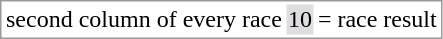<table border="0" style="border: 1px solid #999; background-color:#FFFFFF; text-align:center">
<tr>
<td>second column of every race</td>
<td style="background:#DFDDDF;">10</td>
<td>= race result</td>
</tr>
</table>
